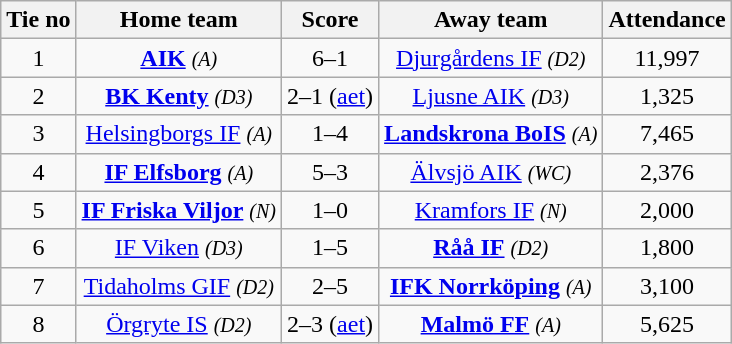<table class="wikitable" style="text-align:center">
<tr>
<th style= width="40px">Tie no</th>
<th style= width="150px">Home team</th>
<th style= width="60px">Score</th>
<th style= width="150px">Away team</th>
<th style= width="30px">Attendance</th>
</tr>
<tr>
<td>1</td>
<td><strong><a href='#'>AIK</a></strong> <em><small>(A)</small></em></td>
<td>6–1</td>
<td><a href='#'>Djurgårdens IF</a> <em><small>(D2)</small></em></td>
<td>11,997</td>
</tr>
<tr>
<td>2</td>
<td><strong><a href='#'>BK Kenty</a></strong> <em><small>(D3)</small></em></td>
<td>2–1 (<a href='#'>aet</a>)</td>
<td><a href='#'>Ljusne AIK</a> <em><small>(D3)</small></em></td>
<td>1,325</td>
</tr>
<tr>
<td>3</td>
<td><a href='#'>Helsingborgs IF</a> <em><small>(A)</small></em></td>
<td>1–4</td>
<td><strong><a href='#'>Landskrona BoIS</a></strong> <em><small>(A)</small></em></td>
<td>7,465</td>
</tr>
<tr>
<td>4</td>
<td><strong><a href='#'>IF Elfsborg</a></strong> <em><small>(A)</small></em></td>
<td>5–3</td>
<td><a href='#'>Älvsjö AIK</a> <em><small>(WC)</small></em></td>
<td>2,376</td>
</tr>
<tr>
<td>5</td>
<td><strong><a href='#'>IF Friska Viljor</a></strong> <em><small>(N)</small></em></td>
<td>1–0</td>
<td><a href='#'>Kramfors IF</a> <em><small>(N)</small></em></td>
<td>2,000</td>
</tr>
<tr>
<td>6</td>
<td><a href='#'>IF Viken</a> <em><small>(D3)</small></em></td>
<td>1–5</td>
<td><strong><a href='#'>Råå IF</a></strong> <em><small>(D2)</small></em></td>
<td>1,800</td>
</tr>
<tr>
<td>7</td>
<td><a href='#'>Tidaholms GIF</a> <em><small>(D2)</small></em></td>
<td>2–5</td>
<td><strong><a href='#'>IFK Norrköping</a></strong> <em><small>(A)</small></em></td>
<td>3,100</td>
</tr>
<tr>
<td>8</td>
<td><a href='#'>Örgryte IS</a> <em><small>(D2)</small></em></td>
<td>2–3 (<a href='#'>aet</a>)</td>
<td><strong><a href='#'>Malmö FF</a></strong> <em><small>(A)</small></em></td>
<td>5,625</td>
</tr>
</table>
